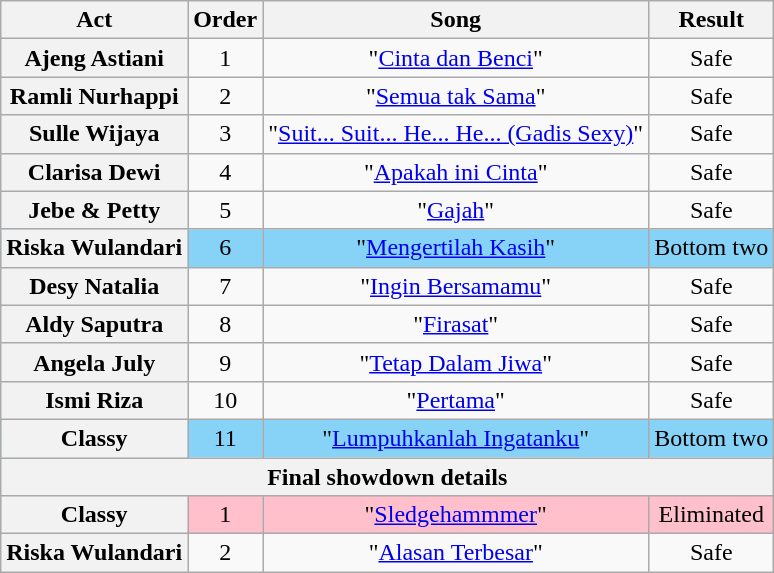<table class="wikitable plainrowheaders" style="text-align:center;">
<tr>
<th scope="col">Act</th>
<th scope="col">Order</th>
<th scope="col">Song</th>
<th scope="col">Result</th>
</tr>
<tr>
<th scope="row">Ajeng Astiani</th>
<td>1</td>
<td>"<a href='#'>Cinta dan Benci</a>"</td>
<td>Safe</td>
</tr>
<tr>
<th scope="row">Ramli Nurhappi</th>
<td>2</td>
<td>"<a href='#'>Semua tak Sama</a>"</td>
<td>Safe</td>
</tr>
<tr>
<th scope="row">Sulle Wijaya</th>
<td>3</td>
<td>"<a href='#'>Suit... Suit... He... He... (Gadis Sexy)</a>"</td>
<td>Safe</td>
</tr>
<tr>
<th scope="row">Clarisa Dewi</th>
<td>4</td>
<td>"<a href='#'>Apakah ini Cinta</a>"</td>
<td>Safe</td>
</tr>
<tr>
<th scope="row">Jebe & Petty</th>
<td>5</td>
<td>"<a href='#'>Gajah</a>"</td>
<td>Safe</td>
</tr>
<tr style="background:#87D3F8;">
<th scope="row">Riska Wulandari</th>
<td>6</td>
<td>"<a href='#'>Mengertilah Kasih</a>"</td>
<td>Bottom two</td>
</tr>
<tr>
<th scope="row">Desy Natalia</th>
<td>7</td>
<td>"<a href='#'>Ingin Bersamamu</a>"</td>
<td>Safe</td>
</tr>
<tr>
<th scope="row">Aldy Saputra</th>
<td>8</td>
<td>"<a href='#'>Firasat</a>"</td>
<td>Safe</td>
</tr>
<tr>
<th scope="row">Angela July</th>
<td>9</td>
<td>"<a href='#'>Tetap Dalam Jiwa</a>"</td>
<td>Safe</td>
</tr>
<tr>
<th scope="row">Ismi Riza</th>
<td>10</td>
<td>"<a href='#'>Pertama</a>"</td>
<td>Safe</td>
</tr>
<tr style="background:#87D3F8;">
<th scope="row">Classy</th>
<td>11</td>
<td>"<a href='#'>Lumpuhkanlah Ingatanku</a>"</td>
<td>Bottom two</td>
</tr>
<tr>
<th colspan="4">Final showdown details</th>
</tr>
<tr style="background:pink;">
<th scope="row">Classy</th>
<td>1</td>
<td>"<a href='#'>Sledgehammmer</a>"</td>
<td>Eliminated</td>
</tr>
<tr>
<th scope="row">Riska Wulandari</th>
<td>2</td>
<td>"<a href='#'>Alasan Terbesar</a>"</td>
<td>Safe</td>
</tr>
</table>
